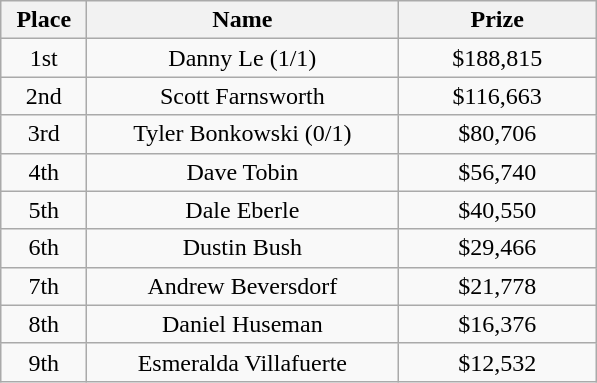<table class="wikitable">
<tr>
<th width="50">Place</th>
<th width="200">Name</th>
<th width="125">Prize</th>
</tr>
<tr>
<td align = "center">1st</td>
<td align = "center">Danny Le (1/1)</td>
<td align = "center">$188,815</td>
</tr>
<tr>
<td align = "center">2nd</td>
<td align = "center">Scott Farnsworth</td>
<td align = "center">$116,663</td>
</tr>
<tr>
<td align = "center">3rd</td>
<td align = "center">Tyler Bonkowski (0/1)</td>
<td align = "center">$80,706</td>
</tr>
<tr>
<td align = "center">4th</td>
<td align = "center">Dave Tobin</td>
<td align = "center">$56,740</td>
</tr>
<tr>
<td align = "center">5th</td>
<td align = "center">Dale Eberle</td>
<td align = "center">$40,550</td>
</tr>
<tr>
<td align = "center">6th</td>
<td align = "center">Dustin Bush</td>
<td align = "center">$29,466</td>
</tr>
<tr>
<td align = "center">7th</td>
<td align = "center">Andrew Beversdorf</td>
<td align = "center">$21,778</td>
</tr>
<tr>
<td align = "center">8th</td>
<td align = "center">Daniel Huseman</td>
<td align = "center">$16,376</td>
</tr>
<tr>
<td align = "center">9th</td>
<td align = "center">Esmeralda Villafuerte</td>
<td align = "center">$12,532</td>
</tr>
</table>
